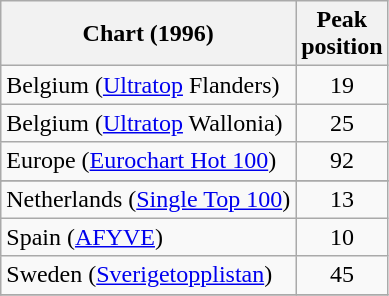<table class="wikitable sortable">
<tr>
<th align="left">Chart (1996)</th>
<th align="center">Peak<br>position</th>
</tr>
<tr>
<td align="left">Belgium (<a href='#'>Ultratop</a> Flanders)</td>
<td align="center">19</td>
</tr>
<tr>
<td align="left">Belgium (<a href='#'>Ultratop</a> Wallonia)</td>
<td align="center">25</td>
</tr>
<tr>
<td align="left">Europe (<a href='#'>Eurochart Hot 100</a>)</td>
<td align="center">92</td>
</tr>
<tr>
</tr>
<tr>
<td align="left">Netherlands (<a href='#'>Single Top 100</a>)</td>
<td align="center">13</td>
</tr>
<tr>
<td align="left">Spain (<a href='#'>AFYVE</a>)</td>
<td align="center">10</td>
</tr>
<tr>
<td align="left">Sweden (<a href='#'>Sverigetopplistan</a>)</td>
<td align="center">45</td>
</tr>
<tr>
</tr>
</table>
